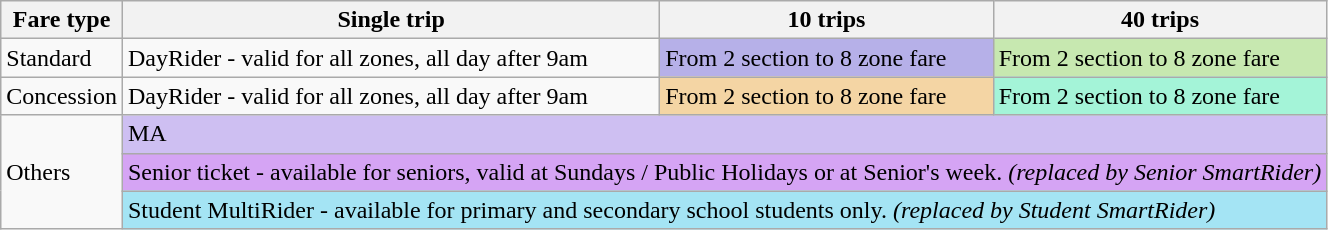<table class="wikitable">
<tr>
<th>Fare type</th>
<th>Single trip</th>
<th>10 trips</th>
<th>40 trips</th>
</tr>
<tr>
<td>Standard</td>
<td>DayRider - valid for all zones, all day after 9am</td>
<td style="background-color:#B6B0E8;">From 2 section to 8 zone fare</td>
<td style="background-color:#C7E8B0;">From 2 section to 8 zone fare</td>
</tr>
<tr>
<td>Concession</td>
<td>DayRider - valid for all zones, all day after 9am</td>
<td style="background-color:#F4D5A4;">From 2 section to 8 zone fare</td>
<td style="background-color:#A4F4D8;">From 2 section to 8 zone fare</td>
</tr>
<tr>
<td rowspan="3">Others</td>
<td colspan="3" style="background-color:#CEBFF2;">MA</td>
</tr>
<tr>
<td colspan="3" style="background-color:#D5A4F4;">Senior ticket - available for seniors, valid at Sundays / Public Holidays or at Senior's week. <em>(replaced by Senior SmartRider)</em></td>
</tr>
<tr>
<td colspan="3" style="background-color:#A4E4F4;">Student MultiRider - available for primary and secondary school students only. <em>(replaced by Student SmartRider)</em></td>
</tr>
</table>
